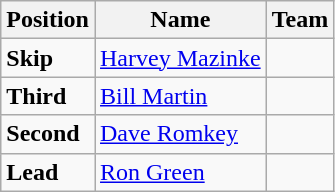<table class="wikitable">
<tr>
<th><strong>Position</strong></th>
<th><strong>Name</strong></th>
<th><strong>Team</strong></th>
</tr>
<tr>
<td><strong>Skip</strong></td>
<td><a href='#'>Harvey Mazinke</a></td>
<td></td>
</tr>
<tr>
<td><strong>Third</strong></td>
<td><a href='#'>Bill Martin</a></td>
<td></td>
</tr>
<tr>
<td><strong>Second</strong></td>
<td><a href='#'>Dave Romkey</a></td>
<td></td>
</tr>
<tr>
<td><strong>Lead</strong></td>
<td><a href='#'>Ron Green</a></td>
<td></td>
</tr>
</table>
